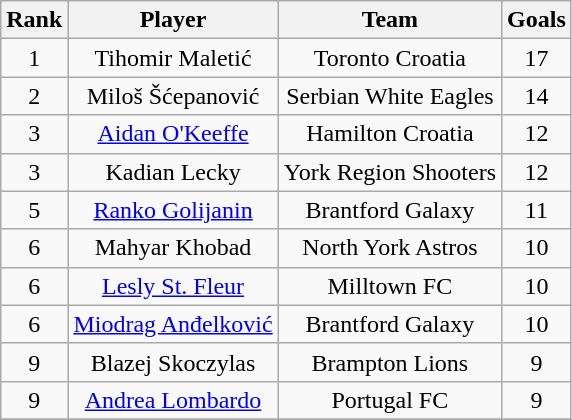<table class="wikitable" style="text-align:center;">
<tr>
<th>Rank</th>
<th>Player</th>
<th>Team</th>
<th>Goals</th>
</tr>
<tr>
<td>1</td>
<td>Tihomir Maletić</td>
<td>Toronto Croatia</td>
<td>17</td>
</tr>
<tr>
<td>2</td>
<td>Miloš Šćepanović</td>
<td>Serbian White Eagles</td>
<td>14</td>
</tr>
<tr>
<td>3</td>
<td><a href='#'>Aidan O'Keeffe</a></td>
<td>Hamilton Croatia</td>
<td>12</td>
</tr>
<tr>
<td>3</td>
<td>Kadian Lecky</td>
<td>York Region Shooters</td>
<td>12</td>
</tr>
<tr>
<td>5</td>
<td><a href='#'>Ranko Golijanin</a></td>
<td>Brantford Galaxy</td>
<td>11</td>
</tr>
<tr>
<td>6</td>
<td>Mahyar Khobad</td>
<td>North York Astros</td>
<td>10</td>
</tr>
<tr>
<td>6</td>
<td><a href='#'>Lesly St. Fleur</a></td>
<td>Milltown FC</td>
<td>10</td>
</tr>
<tr>
<td>6</td>
<td><a href='#'>Miodrag Anđelković</a></td>
<td>Brantford Galaxy</td>
<td>10</td>
</tr>
<tr>
<td>9</td>
<td>Blazej Skoczylas</td>
<td>Brampton Lions</td>
<td>9</td>
</tr>
<tr>
<td>9</td>
<td><a href='#'>Andrea Lombardo</a></td>
<td>Portugal FC</td>
<td>9</td>
</tr>
<tr>
</tr>
</table>
